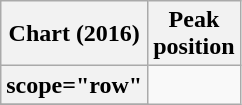<table class="wikitable sortable plainrowheaders">
<tr>
<th scope="col">Chart (2016)</th>
<th scope="col">Peak<br>position</th>
</tr>
<tr>
<th>scope="row"</th>
</tr>
<tr>
</tr>
</table>
